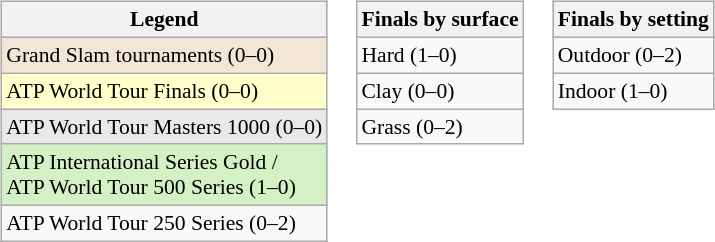<table>
<tr valign="top">
<td><br><table class=wikitable style="font-size:90%">
<tr>
<th>Legend</th>
</tr>
<tr style="background:#f3e6d7;">
<td>Grand Slam tournaments (0–0)</td>
</tr>
<tr style="background:#ffffcc;">
<td>ATP World Tour Finals (0–0)</td>
</tr>
<tr style="background:#e9e9e9;">
<td>ATP World Tour Masters 1000 (0–0)</td>
</tr>
<tr style="background:#d4f1c5;">
<td>ATP International Series Gold / <br> ATP World Tour 500 Series (1–0)</td>
</tr>
<tr>
<td>ATP World Tour 250 Series (0–2)</td>
</tr>
</table>
</td>
<td><br><table class=wikitable style="font-size:90%">
<tr>
<th>Finals by surface</th>
</tr>
<tr>
<td>Hard (1–0)</td>
</tr>
<tr>
<td>Clay (0–0)</td>
</tr>
<tr>
<td>Grass (0–2)</td>
</tr>
</table>
</td>
<td><br><table class=wikitable style="font-size:90%">
<tr>
<th>Finals by setting</th>
</tr>
<tr>
<td>Outdoor (0–2)</td>
</tr>
<tr>
<td>Indoor (1–0)</td>
</tr>
</table>
</td>
</tr>
</table>
